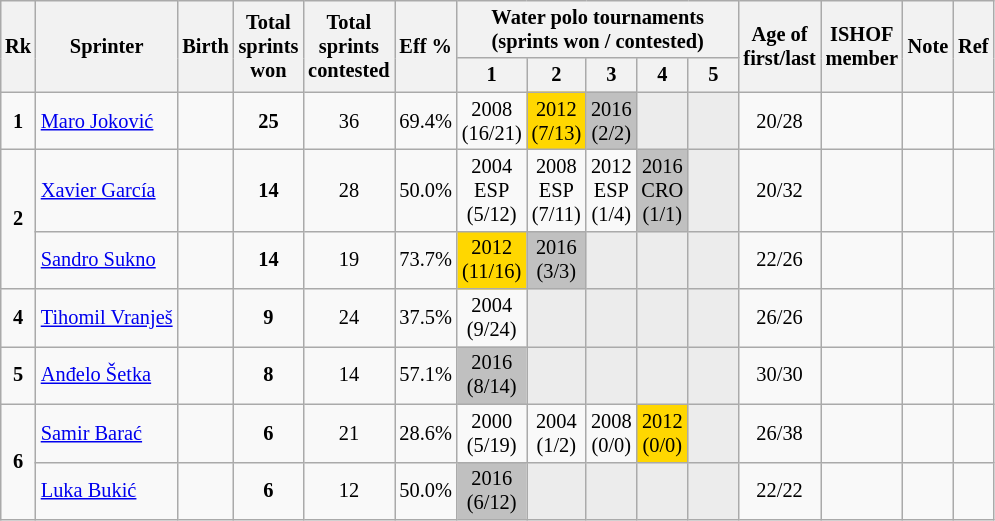<table class="wikitable sortable" style="text-align: center; font-size: 85%; margin-left: 1em;">
<tr>
<th rowspan="2">Rk</th>
<th rowspan="2">Sprinter</th>
<th rowspan="2">Birth</th>
<th rowspan="2">Total<br>sprints<br>won</th>
<th rowspan="2">Total<br>sprints<br>contested</th>
<th rowspan="2">Eff %</th>
<th colspan="5">Water polo tournaments<br>(sprints won / contested)</th>
<th rowspan="2">Age of<br>first/last</th>
<th rowspan="2">ISHOF<br>member</th>
<th rowspan="2">Note</th>
<th rowspan="2" class="unsortable">Ref</th>
</tr>
<tr>
<th>1</th>
<th style="width: 2em;" class="unsortable">2</th>
<th style="width: 2em;" class="unsortable">3</th>
<th style="width: 2em;" class="unsortable">4</th>
<th style="width: 2em;" class="unsortable">5</th>
</tr>
<tr>
<td><strong>1</strong></td>
<td style="text-align: left;" data-sort-value="Joković, Maro"><a href='#'>Maro Joković</a></td>
<td></td>
<td><strong>25</strong></td>
<td>36</td>
<td>69.4%</td>
<td>2008<br>(16/21)</td>
<td style="background-color: gold;">2012<br>(7/13)</td>
<td style="background-color: silver;">2016<br>(2/2)</td>
<td style="background-color: #ececec;"></td>
<td style="background-color: #ececec;"></td>
<td>20/28</td>
<td></td>
<td style="text-align: left;"></td>
<td></td>
</tr>
<tr>
<td rowspan="2"><strong>2</strong></td>
<td style="text-align: left;" data-sort-value="García, Xavier"><a href='#'>Xavier García</a></td>
<td></td>
<td><strong>14</strong></td>
<td>28</td>
<td>50.0%</td>
<td>2004<br>ESP<br>(5/12)</td>
<td>2008<br>ESP<br>(7/11)</td>
<td>2012<br>ESP<br>(1/4)</td>
<td style="background-color: silver;">2016<br>CRO<br>(1/1)</td>
<td style="background-color: #ececec;"></td>
<td>20/32</td>
<td></td>
<td style="text-align: left;"></td>
<td></td>
</tr>
<tr>
<td style="text-align: left;" data-sort-value="Sukno, Sandro"><a href='#'>Sandro Sukno</a></td>
<td></td>
<td><strong>14</strong></td>
<td>19</td>
<td>73.7%</td>
<td style="background-color: gold;">2012<br>(11/16)</td>
<td style="background-color: silver;">2016<br>(3/3)</td>
<td style="background-color: #ececec;"></td>
<td style="background-color: #ececec;"></td>
<td style="background-color: #ececec;"></td>
<td>22/26</td>
<td></td>
<td style="text-align: left;"></td>
<td></td>
</tr>
<tr>
<td><strong>4</strong></td>
<td style="text-align: left;" data-sort-value="Vranješ, Tihomil"><a href='#'>Tihomil Vranješ</a></td>
<td></td>
<td><strong>9</strong></td>
<td>24</td>
<td>37.5%</td>
<td>2004<br>(9/24)</td>
<td style="background-color: #ececec;"></td>
<td style="background-color: #ececec;"></td>
<td style="background-color: #ececec;"></td>
<td style="background-color: #ececec;"></td>
<td>26/26</td>
<td></td>
<td style="text-align: left;"></td>
<td></td>
</tr>
<tr>
<td><strong>5</strong></td>
<td style="text-align: left;" data-sort-value="Šetka, Anđelo"><a href='#'>Anđelo Šetka</a></td>
<td></td>
<td><strong>8</strong></td>
<td>14</td>
<td>57.1%</td>
<td style="background-color: silver;">2016<br>(8/14)</td>
<td style="background-color: #ececec;"></td>
<td style="background-color: #ececec;"></td>
<td style="background-color: #ececec;"></td>
<td style="background-color: #ececec;"></td>
<td>30/30</td>
<td></td>
<td style="text-align: left;"></td>
<td></td>
</tr>
<tr>
<td rowspan="2"><strong>6</strong></td>
<td style="text-align: left;" data-sort-value="Barać, Samir"><a href='#'>Samir Barać</a></td>
<td></td>
<td><strong>6</strong></td>
<td>21</td>
<td>28.6%</td>
<td>2000<br>(5/19)</td>
<td>2004<br>(1/2)</td>
<td>2008<br>(0/0)</td>
<td style="background-color: gold;">2012<br>(0/0)</td>
<td style="background-color: #ececec;"></td>
<td>26/38</td>
<td></td>
<td style="text-align: left;"></td>
<td></td>
</tr>
<tr>
<td style="text-align: left;" data-sort-value="Bukić, Luka"><a href='#'>Luka Bukić</a></td>
<td></td>
<td><strong>6</strong></td>
<td>12</td>
<td>50.0%</td>
<td style="background-color: silver;">2016<br>(6/12)</td>
<td style="background-color: #ececec;"></td>
<td style="background-color: #ececec;"></td>
<td style="background-color: #ececec;"></td>
<td style="background-color: #ececec;"></td>
<td>22/22</td>
<td></td>
<td style="text-align: left;"></td>
<td></td>
</tr>
</table>
